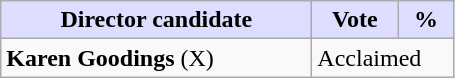<table class="wikitable">
<tr>
<th style="background:#ddf;" width="200px">Director candidate</th>
<th style="background:#ddf;" width="50px">Vote</th>
<th style="background:#ddf;" width="30px">%</th>
</tr>
<tr>
<td><strong>Karen Goodings</strong> (X)</td>
<td colspan="2">Acclaimed</td>
</tr>
</table>
